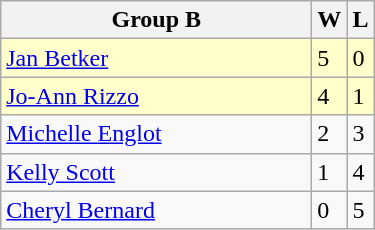<table class="wikitable">
<tr>
<th width=200>Group B</th>
<th>W</th>
<th>L</th>
</tr>
<tr bgcolor=#ffffcc>
<td> <a href='#'>Jan Betker</a></td>
<td>5</td>
<td>0</td>
</tr>
<tr bgcolor=#ffffcc>
<td> <a href='#'>Jo-Ann Rizzo</a></td>
<td>4</td>
<td>1</td>
</tr>
<tr>
<td> <a href='#'>Michelle Englot</a></td>
<td>2</td>
<td>3</td>
</tr>
<tr>
<td> <a href='#'>Kelly Scott</a></td>
<td>1</td>
<td>4</td>
</tr>
<tr>
<td> <a href='#'>Cheryl Bernard</a></td>
<td>0</td>
<td>5</td>
</tr>
</table>
